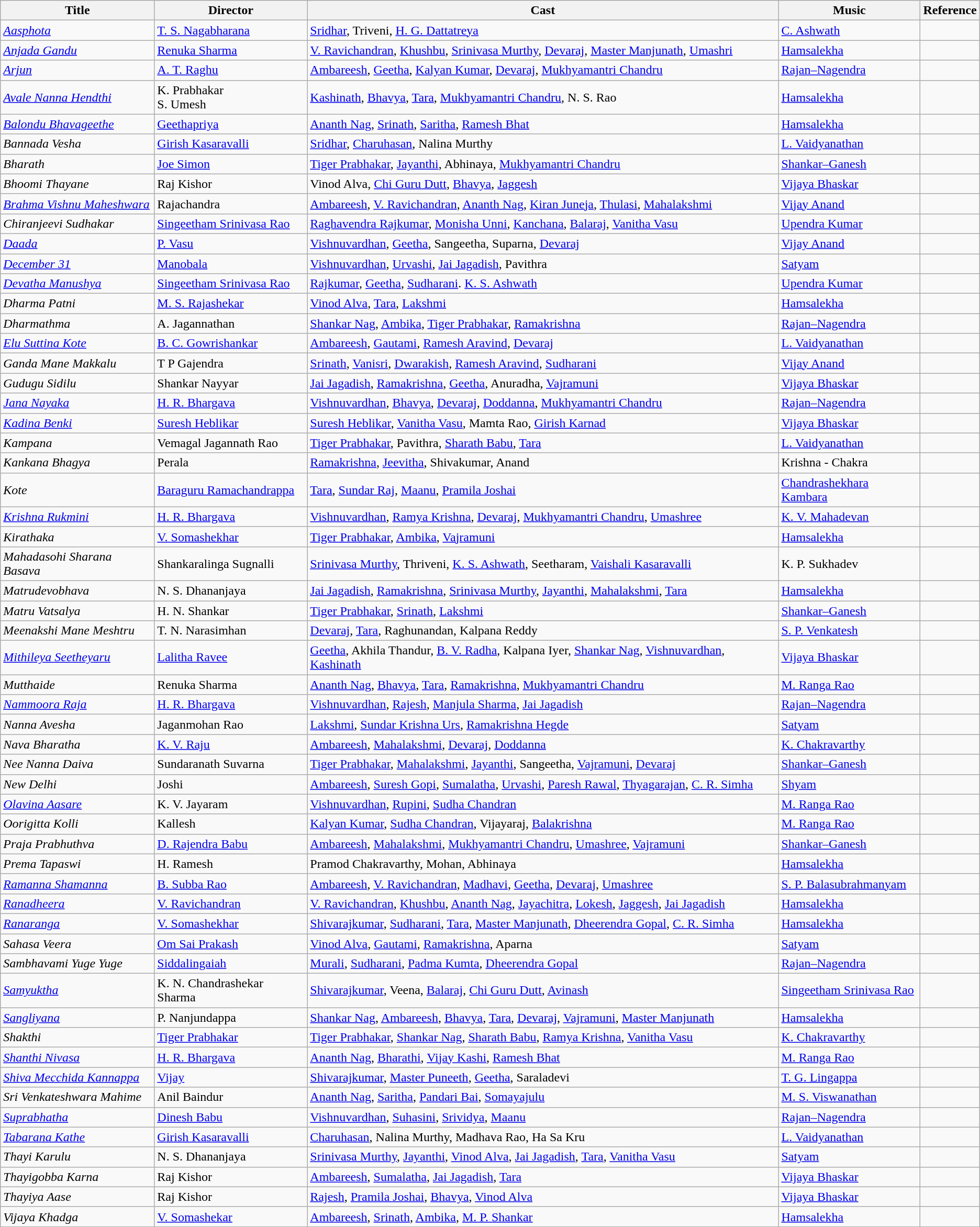<table class="wikitable">
<tr>
<th>Title</th>
<th>Director</th>
<th>Cast</th>
<th>Music</th>
<th>Reference</th>
</tr>
<tr>
<td><em><a href='#'>Aasphota</a></em></td>
<td><a href='#'>T. S. Nagabharana</a></td>
<td><a href='#'>Sridhar</a>, Triveni, <a href='#'>H. G. Dattatreya</a></td>
<td><a href='#'>C. Ashwath</a></td>
<td></td>
</tr>
<tr>
<td><em><a href='#'>Anjada Gandu</a></em></td>
<td><a href='#'>Renuka Sharma</a></td>
<td><a href='#'>V. Ravichandran</a>, <a href='#'>Khushbu</a>, <a href='#'>Srinivasa Murthy</a>, <a href='#'>Devaraj</a>, <a href='#'>Master Manjunath</a>, <a href='#'>Umashri</a></td>
<td><a href='#'>Hamsalekha</a></td>
<td></td>
</tr>
<tr>
<td><em><a href='#'>Arjun</a></em></td>
<td><a href='#'>A. T. Raghu</a></td>
<td><a href='#'>Ambareesh</a>, <a href='#'>Geetha</a>, <a href='#'>Kalyan Kumar</a>, <a href='#'>Devaraj</a>, <a href='#'>Mukhyamantri Chandru</a></td>
<td><a href='#'>Rajan–Nagendra</a></td>
<td></td>
</tr>
<tr>
<td><em><a href='#'>Avale Nanna Hendthi</a></em></td>
<td>K. Prabhakar<br>S. Umesh</td>
<td><a href='#'>Kashinath</a>, <a href='#'>Bhavya</a>, <a href='#'>Tara</a>, <a href='#'>Mukhyamantri Chandru</a>, N. S. Rao</td>
<td><a href='#'>Hamsalekha</a></td>
<td></td>
</tr>
<tr>
<td><em><a href='#'>Balondu Bhavageethe</a></em></td>
<td><a href='#'>Geethapriya</a></td>
<td><a href='#'>Ananth Nag</a>, <a href='#'>Srinath</a>, <a href='#'>Saritha</a>, <a href='#'>Ramesh Bhat</a></td>
<td><a href='#'>Hamsalekha</a></td>
<td></td>
</tr>
<tr>
<td><em>Bannada Vesha</em></td>
<td><a href='#'>Girish Kasaravalli</a></td>
<td><a href='#'>Sridhar</a>, <a href='#'>Charuhasan</a>, Nalina Murthy</td>
<td><a href='#'>L. Vaidyanathan</a></td>
<td></td>
</tr>
<tr>
<td><em>Bharath</em></td>
<td><a href='#'>Joe Simon</a></td>
<td><a href='#'>Tiger Prabhakar</a>, <a href='#'>Jayanthi</a>, Abhinaya, <a href='#'>Mukhyamantri Chandru</a></td>
<td><a href='#'>Shankar–Ganesh</a></td>
<td></td>
</tr>
<tr>
<td><em>Bhoomi Thayane</em></td>
<td>Raj Kishor</td>
<td>Vinod Alva, <a href='#'>Chi Guru Dutt</a>, <a href='#'>Bhavya</a>, <a href='#'>Jaggesh</a></td>
<td><a href='#'>Vijaya Bhaskar</a></td>
<td></td>
</tr>
<tr>
<td><em><a href='#'>Brahma Vishnu Maheshwara</a></em></td>
<td>Rajachandra</td>
<td><a href='#'>Ambareesh</a>, <a href='#'>V. Ravichandran</a>, <a href='#'>Ananth Nag</a>, <a href='#'>Kiran Juneja</a>, <a href='#'>Thulasi</a>, <a href='#'>Mahalakshmi</a></td>
<td><a href='#'>Vijay Anand</a></td>
<td></td>
</tr>
<tr>
<td><em>Chiranjeevi Sudhakar</em></td>
<td><a href='#'>Singeetham Srinivasa Rao</a></td>
<td><a href='#'>Raghavendra Rajkumar</a>, <a href='#'>Monisha Unni</a>, <a href='#'>Kanchana</a>, <a href='#'>Balaraj</a>, <a href='#'>Vanitha Vasu</a></td>
<td><a href='#'>Upendra Kumar</a></td>
<td></td>
</tr>
<tr>
<td><em><a href='#'>Daada</a></em></td>
<td><a href='#'>P. Vasu</a></td>
<td><a href='#'>Vishnuvardhan</a>, <a href='#'>Geetha</a>, Sangeetha, Suparna, <a href='#'>Devaraj</a></td>
<td><a href='#'>Vijay Anand</a></td>
<td></td>
</tr>
<tr>
<td><em><a href='#'>December 31</a></em></td>
<td><a href='#'>Manobala</a></td>
<td><a href='#'>Vishnuvardhan</a>, <a href='#'>Urvashi</a>, <a href='#'>Jai Jagadish</a>, Pavithra</td>
<td><a href='#'>Satyam</a></td>
<td></td>
</tr>
<tr>
<td><em><a href='#'>Devatha Manushya</a></em></td>
<td><a href='#'>Singeetham Srinivasa Rao</a></td>
<td><a href='#'>Rajkumar</a>, <a href='#'>Geetha</a>, <a href='#'>Sudharani</a>. <a href='#'>K. S. Ashwath</a></td>
<td><a href='#'>Upendra Kumar</a></td>
<td></td>
</tr>
<tr>
<td><em>Dharma Patni</em></td>
<td><a href='#'>M. S. Rajashekar</a></td>
<td><a href='#'>Vinod Alva</a>, <a href='#'>Tara</a>, <a href='#'>Lakshmi</a></td>
<td><a href='#'>Hamsalekha</a></td>
<td></td>
</tr>
<tr>
<td><em>Dharmathma</em></td>
<td>A. Jagannathan</td>
<td><a href='#'>Shankar Nag</a>, <a href='#'>Ambika</a>, <a href='#'>Tiger Prabhakar</a>, <a href='#'>Ramakrishna</a></td>
<td><a href='#'>Rajan–Nagendra</a></td>
<td></td>
</tr>
<tr>
<td><em><a href='#'>Elu Suttina Kote</a></em></td>
<td><a href='#'>B. C. Gowrishankar</a></td>
<td><a href='#'>Ambareesh</a>, <a href='#'>Gautami</a>, <a href='#'>Ramesh Aravind</a>, <a href='#'>Devaraj</a></td>
<td><a href='#'>L. Vaidyanathan</a></td>
<td></td>
</tr>
<tr>
<td><em>Ganda Mane Makkalu</em></td>
<td>T P Gajendra</td>
<td><a href='#'>Srinath</a>, <a href='#'>Vanisri</a>, <a href='#'>Dwarakish</a>, <a href='#'>Ramesh Aravind</a>, <a href='#'>Sudharani</a></td>
<td><a href='#'>Vijay Anand</a></td>
<td></td>
</tr>
<tr>
<td><em>Gudugu Sidilu</em></td>
<td>Shankar Nayyar</td>
<td><a href='#'>Jai Jagadish</a>, <a href='#'>Ramakrishna</a>, <a href='#'>Geetha</a>, Anuradha, <a href='#'>Vajramuni</a></td>
<td><a href='#'>Vijaya Bhaskar</a></td>
<td></td>
</tr>
<tr>
<td><em><a href='#'>Jana Nayaka</a></em></td>
<td><a href='#'>H. R. Bhargava</a></td>
<td><a href='#'>Vishnuvardhan</a>, <a href='#'>Bhavya</a>, <a href='#'>Devaraj</a>, <a href='#'>Doddanna</a>, <a href='#'>Mukhyamantri Chandru</a></td>
<td><a href='#'>Rajan–Nagendra</a></td>
<td></td>
</tr>
<tr>
<td><em><a href='#'>Kadina Benki</a></em></td>
<td><a href='#'>Suresh Heblikar</a></td>
<td><a href='#'>Suresh Heblikar</a>, <a href='#'>Vanitha Vasu</a>, Mamta Rao, <a href='#'>Girish Karnad</a></td>
<td><a href='#'>Vijaya Bhaskar</a></td>
<td></td>
</tr>
<tr>
<td><em>Kampana</em></td>
<td>Vemagal Jagannath Rao</td>
<td><a href='#'>Tiger Prabhakar</a>, Pavithra, <a href='#'>Sharath Babu</a>, <a href='#'>Tara</a></td>
<td><a href='#'>L. Vaidyanathan</a></td>
<td></td>
</tr>
<tr>
<td><em>Kankana Bhagya</em></td>
<td>Perala</td>
<td><a href='#'>Ramakrishna</a>, <a href='#'>Jeevitha</a>, Shivakumar, Anand</td>
<td>Krishna - Chakra</td>
<td></td>
</tr>
<tr>
<td><em>Kote</em></td>
<td><a href='#'>Baraguru Ramachandrappa</a></td>
<td><a href='#'>Tara</a>, <a href='#'>Sundar Raj</a>, <a href='#'>Maanu</a>, <a href='#'>Pramila Joshai</a></td>
<td><a href='#'>Chandrashekhara Kambara</a></td>
<td></td>
</tr>
<tr>
<td><em><a href='#'>Krishna Rukmini</a></em></td>
<td><a href='#'>H. R. Bhargava</a></td>
<td><a href='#'>Vishnuvardhan</a>, <a href='#'>Ramya Krishna</a>, <a href='#'>Devaraj</a>, <a href='#'>Mukhyamantri Chandru</a>, <a href='#'>Umashree</a></td>
<td><a href='#'>K. V. Mahadevan</a></td>
<td></td>
</tr>
<tr>
<td><em>Kirathaka</em></td>
<td><a href='#'>V. Somashekhar</a></td>
<td><a href='#'>Tiger Prabhakar</a>, <a href='#'>Ambika</a>, <a href='#'>Vajramuni</a></td>
<td><a href='#'>Hamsalekha</a></td>
<td></td>
</tr>
<tr>
<td><em>Mahadasohi Sharana Basava</em></td>
<td>Shankaralinga Sugnalli</td>
<td><a href='#'>Srinivasa Murthy</a>, Thriveni, <a href='#'>K. S. Ashwath</a>, Seetharam, <a href='#'>Vaishali Kasaravalli</a></td>
<td>K. P. Sukhadev</td>
<td></td>
</tr>
<tr>
<td><em>Matrudevobhava</em></td>
<td>N. S. Dhananjaya</td>
<td><a href='#'>Jai Jagadish</a>, <a href='#'>Ramakrishna</a>, <a href='#'>Srinivasa Murthy</a>, <a href='#'>Jayanthi</a>, <a href='#'>Mahalakshmi</a>, <a href='#'>Tara</a></td>
<td><a href='#'>Hamsalekha</a></td>
<td></td>
</tr>
<tr>
<td><em>Matru Vatsalya</em></td>
<td>H. N. Shankar</td>
<td><a href='#'>Tiger Prabhakar</a>, <a href='#'>Srinath</a>, <a href='#'>Lakshmi</a></td>
<td><a href='#'>Shankar–Ganesh</a></td>
<td></td>
</tr>
<tr>
<td><em>Meenakshi Mane Meshtru</em></td>
<td>T. N. Narasimhan</td>
<td><a href='#'>Devaraj</a>, <a href='#'>Tara</a>, Raghunandan, Kalpana Reddy</td>
<td><a href='#'>S. P. Venkatesh</a></td>
<td></td>
</tr>
<tr>
<td><em><a href='#'>Mithileya Seetheyaru</a></em></td>
<td><a href='#'>Lalitha Ravee</a></td>
<td><a href='#'>Geetha</a>, Akhila Thandur, <a href='#'>B. V. Radha</a>, Kalpana Iyer, <a href='#'>Shankar Nag</a>, <a href='#'>Vishnuvardhan</a>, <a href='#'>Kashinath</a></td>
<td><a href='#'>Vijaya Bhaskar</a></td>
<td></td>
</tr>
<tr>
<td><em>Mutthaide</em></td>
<td>Renuka Sharma</td>
<td><a href='#'>Ananth Nag</a>, <a href='#'>Bhavya</a>, <a href='#'>Tara</a>, <a href='#'>Ramakrishna</a>, <a href='#'>Mukhyamantri Chandru</a></td>
<td><a href='#'>M. Ranga Rao</a></td>
<td></td>
</tr>
<tr>
<td><em><a href='#'>Nammoora Raja</a></em></td>
<td><a href='#'>H. R. Bhargava</a></td>
<td><a href='#'>Vishnuvardhan</a>, <a href='#'>Rajesh</a>, <a href='#'>Manjula Sharma</a>, <a href='#'>Jai Jagadish</a></td>
<td><a href='#'>Rajan–Nagendra</a></td>
<td></td>
</tr>
<tr>
<td><em>Nanna Avesha</em></td>
<td>Jaganmohan Rao</td>
<td><a href='#'>Lakshmi</a>, <a href='#'>Sundar Krishna Urs</a>, <a href='#'>Ramakrishna Hegde</a></td>
<td><a href='#'>Satyam</a></td>
<td></td>
</tr>
<tr>
<td><em>Nava Bharatha</em></td>
<td><a href='#'>K. V. Raju</a></td>
<td><a href='#'>Ambareesh</a>, <a href='#'>Mahalakshmi</a>, <a href='#'>Devaraj</a>, <a href='#'>Doddanna</a></td>
<td><a href='#'>K. Chakravarthy</a></td>
<td></td>
</tr>
<tr>
<td><em>Nee Nanna Daiva</em></td>
<td>Sundaranath Suvarna</td>
<td><a href='#'>Tiger Prabhakar</a>, <a href='#'>Mahalakshmi</a>, <a href='#'>Jayanthi</a>, Sangeetha, <a href='#'>Vajramuni</a>, <a href='#'>Devaraj</a></td>
<td><a href='#'>Shankar–Ganesh</a></td>
<td></td>
</tr>
<tr>
<td><em>New Delhi</em></td>
<td>Joshi</td>
<td><a href='#'>Ambareesh</a>, <a href='#'>Suresh Gopi</a>, <a href='#'>Sumalatha</a>, <a href='#'>Urvashi</a>, <a href='#'>Paresh Rawal</a>, <a href='#'>Thyagarajan</a>, <a href='#'>C. R. Simha</a></td>
<td><a href='#'>Shyam</a></td>
<td></td>
</tr>
<tr>
<td><em><a href='#'>Olavina Aasare</a></em></td>
<td>K. V. Jayaram</td>
<td><a href='#'>Vishnuvardhan</a>, <a href='#'>Rupini</a>, <a href='#'>Sudha Chandran</a></td>
<td><a href='#'>M. Ranga Rao</a></td>
<td></td>
</tr>
<tr>
<td><em>Oorigitta Kolli</em></td>
<td>Kallesh</td>
<td><a href='#'>Kalyan Kumar</a>, <a href='#'>Sudha Chandran</a>, Vijayaraj, <a href='#'>Balakrishna</a></td>
<td><a href='#'>M. Ranga Rao</a></td>
<td></td>
</tr>
<tr>
<td><em>Praja Prabhuthva</em></td>
<td><a href='#'>D. Rajendra Babu</a></td>
<td><a href='#'>Ambareesh</a>, <a href='#'>Mahalakshmi</a>, <a href='#'>Mukhyamantri Chandru</a>, <a href='#'>Umashree</a>, <a href='#'>Vajramuni</a></td>
<td><a href='#'>Shankar–Ganesh</a></td>
<td></td>
</tr>
<tr>
<td><em>Prema Tapaswi</em></td>
<td>H. Ramesh</td>
<td>Pramod Chakravarthy, Mohan, Abhinaya</td>
<td><a href='#'>Hamsalekha</a></td>
<td></td>
</tr>
<tr>
<td><em><a href='#'>Ramanna Shamanna</a></em></td>
<td><a href='#'>B. Subba Rao</a></td>
<td><a href='#'>Ambareesh</a>, <a href='#'>V. Ravichandran</a>, <a href='#'>Madhavi</a>, <a href='#'>Geetha</a>, <a href='#'>Devaraj</a>,  <a href='#'>Umashree</a></td>
<td><a href='#'>S. P. Balasubrahmanyam</a></td>
<td></td>
</tr>
<tr>
<td><em><a href='#'>Ranadheera</a></em></td>
<td><a href='#'>V. Ravichandran</a></td>
<td><a href='#'>V. Ravichandran</a>, <a href='#'>Khushbu</a>, <a href='#'>Ananth Nag</a>, <a href='#'>Jayachitra</a>, <a href='#'>Lokesh</a>, <a href='#'>Jaggesh</a>, <a href='#'>Jai Jagadish</a></td>
<td><a href='#'>Hamsalekha</a></td>
<td></td>
</tr>
<tr>
<td><em><a href='#'>Ranaranga</a></em></td>
<td><a href='#'>V. Somashekhar</a></td>
<td><a href='#'>Shivarajkumar</a>, <a href='#'>Sudharani</a>, <a href='#'>Tara</a>, <a href='#'>Master Manjunath</a>, <a href='#'>Dheerendra Gopal</a>, <a href='#'>C. R. Simha</a></td>
<td><a href='#'>Hamsalekha</a></td>
<td></td>
</tr>
<tr>
<td><em>Sahasa Veera</em></td>
<td><a href='#'>Om Sai Prakash</a></td>
<td><a href='#'>Vinod Alva</a>, <a href='#'>Gautami</a>, <a href='#'>Ramakrishna</a>, Aparna</td>
<td><a href='#'>Satyam</a></td>
<td></td>
</tr>
<tr>
<td><em>Sambhavami Yuge Yuge</em></td>
<td><a href='#'>Siddalingaiah</a></td>
<td><a href='#'>Murali</a>, <a href='#'>Sudharani</a>, <a href='#'>Padma Kumta</a>, <a href='#'>Dheerendra Gopal</a></td>
<td><a href='#'>Rajan–Nagendra</a></td>
<td></td>
</tr>
<tr>
<td><em><a href='#'>Samyuktha</a></em></td>
<td>K. N. Chandrashekar Sharma</td>
<td><a href='#'>Shivarajkumar</a>, Veena, <a href='#'>Balaraj</a>, <a href='#'>Chi Guru Dutt</a>, <a href='#'>Avinash</a></td>
<td><a href='#'>Singeetham Srinivasa Rao</a></td>
<td></td>
</tr>
<tr>
<td><em><a href='#'>Sangliyana</a></em></td>
<td>P. Nanjundappa</td>
<td><a href='#'>Shankar Nag</a>, <a href='#'>Ambareesh</a>, <a href='#'>Bhavya</a>, <a href='#'>Tara</a>, <a href='#'>Devaraj</a>, <a href='#'>Vajramuni</a>, <a href='#'>Master Manjunath</a></td>
<td><a href='#'>Hamsalekha</a></td>
<td></td>
</tr>
<tr>
<td><em>Shakthi</em></td>
<td><a href='#'>Tiger Prabhakar</a></td>
<td><a href='#'>Tiger Prabhakar</a>, <a href='#'>Shankar Nag</a>, <a href='#'>Sharath Babu</a>, <a href='#'>Ramya Krishna</a>, <a href='#'>Vanitha Vasu</a></td>
<td><a href='#'>K. Chakravarthy</a></td>
<td></td>
</tr>
<tr>
<td><em><a href='#'>Shanthi Nivasa</a></em></td>
<td><a href='#'>H. R. Bhargava</a></td>
<td><a href='#'>Ananth Nag</a>, <a href='#'>Bharathi</a>, <a href='#'>Vijay Kashi</a>, <a href='#'>Ramesh Bhat</a></td>
<td><a href='#'>M. Ranga Rao</a></td>
<td></td>
</tr>
<tr>
<td><em><a href='#'>Shiva Mecchida Kannappa</a></em></td>
<td><a href='#'>Vijay</a></td>
<td><a href='#'>Shivarajkumar</a>, <a href='#'>Master Puneeth</a>, <a href='#'>Geetha</a>, Saraladevi</td>
<td><a href='#'>T. G. Lingappa</a></td>
<td></td>
</tr>
<tr>
<td><em>Sri Venkateshwara Mahime</em></td>
<td>Anil Baindur</td>
<td><a href='#'>Ananth Nag</a>, <a href='#'>Saritha</a>, <a href='#'>Pandari Bai</a>, <a href='#'>Somayajulu</a></td>
<td><a href='#'>M. S. Viswanathan</a></td>
<td></td>
</tr>
<tr>
<td><em><a href='#'>Suprabhatha</a></em></td>
<td><a href='#'>Dinesh Babu</a></td>
<td><a href='#'>Vishnuvardhan</a>, <a href='#'>Suhasini</a>, <a href='#'>Srividya</a>, <a href='#'>Maanu</a></td>
<td><a href='#'>Rajan–Nagendra</a></td>
<td></td>
</tr>
<tr>
<td><em><a href='#'>Tabarana Kathe</a></em></td>
<td><a href='#'>Girish Kasaravalli</a></td>
<td><a href='#'>Charuhasan</a>, Nalina Murthy, Madhava Rao, Ha Sa Kru</td>
<td><a href='#'>L. Vaidyanathan</a></td>
<td></td>
</tr>
<tr>
<td><em>Thayi Karulu</em></td>
<td>N. S. Dhananjaya</td>
<td><a href='#'>Srinivasa Murthy</a>, <a href='#'>Jayanthi</a>, <a href='#'>Vinod Alva</a>, <a href='#'>Jai Jagadish</a>, <a href='#'>Tara</a>, <a href='#'>Vanitha Vasu</a></td>
<td><a href='#'>Satyam</a></td>
<td></td>
</tr>
<tr>
<td><em>Thayigobba Karna</em></td>
<td>Raj Kishor</td>
<td><a href='#'>Ambareesh</a>, <a href='#'>Sumalatha</a>, <a href='#'>Jai Jagadish</a>, <a href='#'>Tara</a></td>
<td><a href='#'>Vijaya Bhaskar</a></td>
<td></td>
</tr>
<tr>
<td><em>Thayiya Aase</em></td>
<td>Raj Kishor</td>
<td><a href='#'>Rajesh</a>, <a href='#'>Pramila Joshai</a>, <a href='#'>Bhavya</a>, <a href='#'>Vinod Alva</a></td>
<td><a href='#'>Vijaya Bhaskar</a></td>
<td></td>
</tr>
<tr>
<td><em>Vijaya Khadga</em></td>
<td><a href='#'>V. Somashekar</a></td>
<td><a href='#'>Ambareesh</a>, <a href='#'>Srinath</a>, <a href='#'>Ambika</a>, <a href='#'>M. P. Shankar</a></td>
<td><a href='#'>Hamsalekha</a></td>
<td></td>
</tr>
</table>
